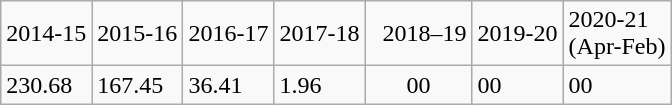<table class="wikitable">
<tr>
<td>2014-15</td>
<td>2015-16</td>
<td>2016-17</td>
<td>2017-18</td>
<td>  2018–19</td>
<td>2019-20</td>
<td>2020-21<br>(Apr-Feb)</td>
</tr>
<tr>
<td>230.68</td>
<td>167.45</td>
<td>36.41</td>
<td>1.96</td>
<td>      00</td>
<td>00</td>
<td>00</td>
</tr>
</table>
